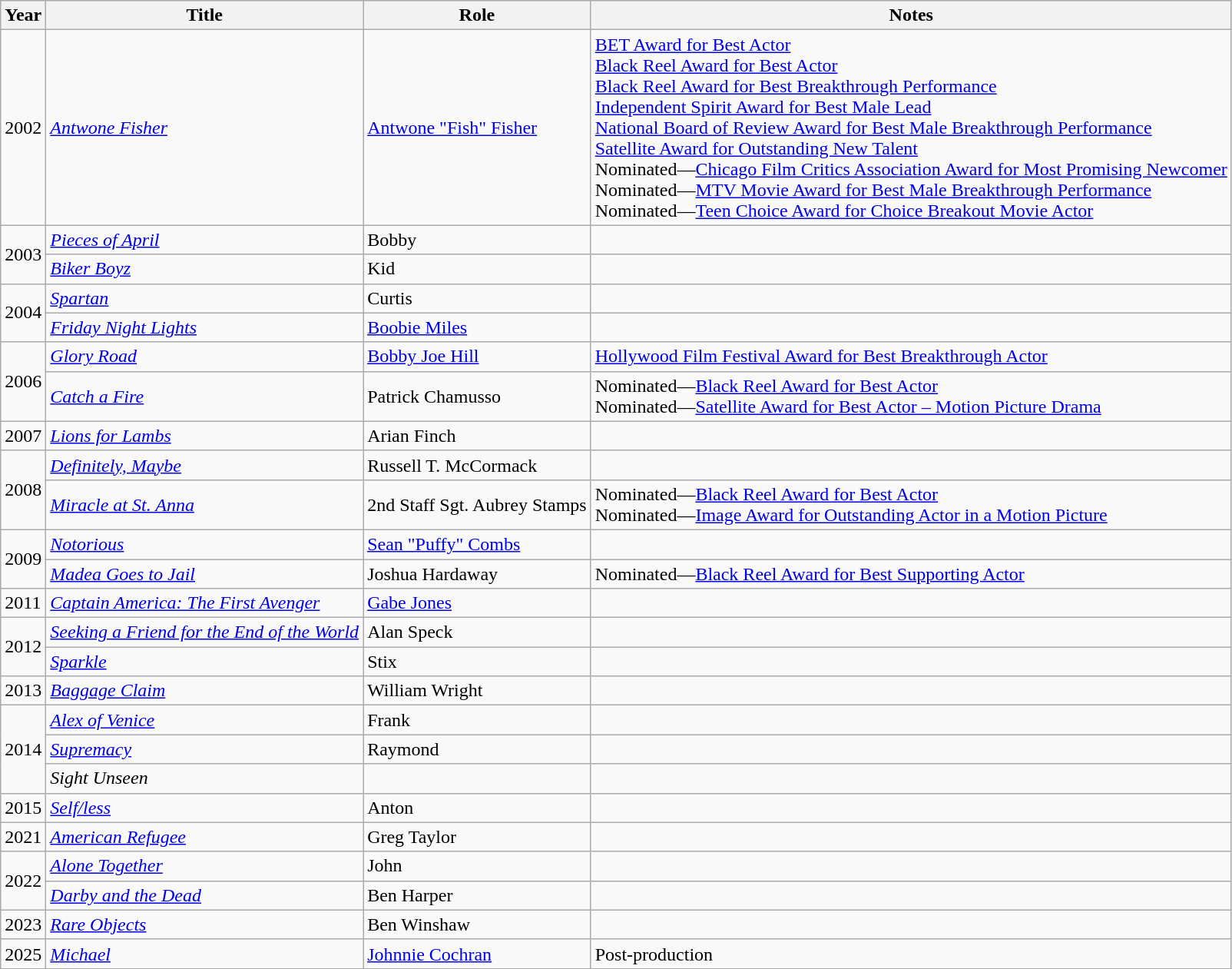<table class="wikitable sortable">
<tr>
<th>Year</th>
<th>Title</th>
<th>Role</th>
<th>Notes</th>
</tr>
<tr>
<td>2002</td>
<td><em><a href='#'>Antwone Fisher</a></em></td>
<td><a href='#'>Antwone "Fish" Fisher</a></td>
<td><a href='#'>BET Award for Best Actor</a><br><a href='#'>Black Reel Award for Best Actor</a><br><a href='#'>Black Reel Award for Best Breakthrough Performance</a><br><a href='#'>Independent Spirit Award for Best Male Lead</a><br><a href='#'>National Board of Review Award for Best Male Breakthrough Performance</a><br><a href='#'>Satellite Award for Outstanding New Talent</a><br>Nominated—<a href='#'>Chicago Film Critics Association Award for Most Promising Newcomer</a><br>Nominated—<a href='#'>MTV Movie Award for Best Male Breakthrough Performance</a><br>Nominated—<a href='#'>Teen Choice Award for Choice Breakout Movie Actor</a></td>
</tr>
<tr>
<td rowspan=2>2003</td>
<td><em><a href='#'>Pieces of April</a></em></td>
<td>Bobby</td>
<td></td>
</tr>
<tr>
<td><em><a href='#'>Biker Boyz</a></em></td>
<td>Kid</td>
<td></td>
</tr>
<tr>
<td rowspan=2>2004</td>
<td><em><a href='#'>Spartan</a></em></td>
<td>Curtis</td>
<td></td>
</tr>
<tr>
<td><em><a href='#'>Friday Night Lights</a></em></td>
<td><a href='#'>Boobie Miles</a></td>
<td></td>
</tr>
<tr>
<td rowspan=2>2006</td>
<td><em><a href='#'>Glory Road</a></em></td>
<td><a href='#'>Bobby Joe Hill</a></td>
<td><a href='#'>Hollywood Film Festival Award for Best Breakthrough Actor</a></td>
</tr>
<tr>
<td><em><a href='#'>Catch a Fire</a></em></td>
<td>Patrick Chamusso</td>
<td>Nominated—<a href='#'>Black Reel Award for Best Actor</a><br>Nominated—<a href='#'>Satellite Award for Best Actor – Motion Picture Drama</a></td>
</tr>
<tr>
<td>2007</td>
<td><em><a href='#'>Lions for Lambs</a></em></td>
<td>Arian Finch</td>
<td></td>
</tr>
<tr>
<td rowspan=2>2008</td>
<td><em><a href='#'>Definitely, Maybe</a></em></td>
<td>Russell T. McCormack</td>
<td></td>
</tr>
<tr>
<td><em><a href='#'>Miracle at St. Anna</a></em></td>
<td>2nd Staff Sgt. Aubrey Stamps</td>
<td>Nominated—<a href='#'>Black Reel Award for Best Actor</a><br>Nominated—<a href='#'>Image Award for Outstanding Actor in a Motion Picture</a></td>
</tr>
<tr>
<td rowspan=2>2009</td>
<td><em><a href='#'>Notorious</a></em></td>
<td><a href='#'>Sean "Puffy" Combs</a></td>
<td></td>
</tr>
<tr>
<td><em><a href='#'>Madea Goes to Jail</a></em></td>
<td>Joshua Hardaway</td>
<td>Nominated—<a href='#'>Black Reel Award for Best Supporting Actor</a></td>
</tr>
<tr>
<td>2011</td>
<td><em><a href='#'>Captain America: The First Avenger</a></em></td>
<td><a href='#'>Gabe Jones</a></td>
<td></td>
</tr>
<tr>
<td rowspan=2>2012</td>
<td><em><a href='#'>Seeking a Friend for the End of the World</a></em></td>
<td>Alan Speck</td>
<td></td>
</tr>
<tr>
<td><em><a href='#'>Sparkle</a></em></td>
<td>Stix</td>
<td></td>
</tr>
<tr>
<td>2013</td>
<td><em><a href='#'>Baggage Claim</a></em></td>
<td>William Wright</td>
<td></td>
</tr>
<tr>
<td rowspan=3>2014</td>
<td><em><a href='#'>Alex of Venice</a></em></td>
<td>Frank</td>
<td></td>
</tr>
<tr>
<td><em><a href='#'>Supremacy</a></em></td>
<td>Raymond</td>
<td></td>
</tr>
<tr>
<td><em>Sight Unseen</em></td>
<td></td>
<td></td>
</tr>
<tr>
<td>2015</td>
<td><em><a href='#'>Self/less</a></em></td>
<td>Anton</td>
<td></td>
</tr>
<tr>
<td>2021</td>
<td><em><a href='#'>American Refugee</a></em></td>
<td>Greg Taylor</td>
<td></td>
</tr>
<tr>
<td rowspan="2">2022</td>
<td><em><a href='#'>Alone Together</a></em></td>
<td>John</td>
<td></td>
</tr>
<tr>
<td><em><a href='#'>Darby and the Dead</a></em></td>
<td>Ben Harper</td>
<td></td>
</tr>
<tr>
<td>2023</td>
<td><em><a href='#'>Rare Objects</a></em></td>
<td>Ben Winshaw</td>
<td></td>
</tr>
<tr>
<td>2025</td>
<td><em><a href='#'>Michael</a></em></td>
<td><a href='#'>Johnnie Cochran</a></td>
<td>Post-production</td>
</tr>
<tr>
</tr>
</table>
